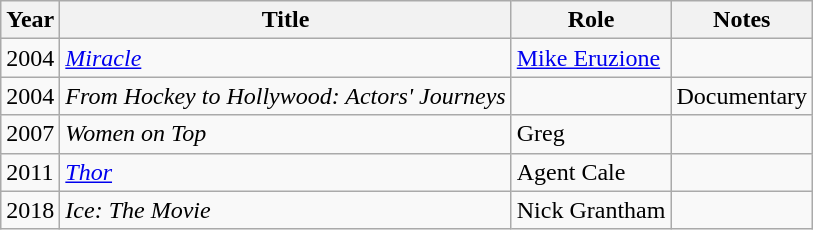<table class="wikitable sortable">
<tr>
<th>Year</th>
<th>Title</th>
<th>Role</th>
<th>Notes</th>
</tr>
<tr>
<td>2004</td>
<td><a href='#'><em>Miracle</em></a></td>
<td><a href='#'>Mike Eruzione</a></td>
<td></td>
</tr>
<tr>
<td>2004</td>
<td><em>From Hockey to Hollywood: Actors' Journeys</em></td>
<td></td>
<td>Documentary</td>
</tr>
<tr>
<td>2007</td>
<td><em>Women on Top</em></td>
<td>Greg</td>
<td></td>
</tr>
<tr>
<td>2011</td>
<td><a href='#'><em>Thor</em></a></td>
<td>Agent Cale</td>
<td></td>
</tr>
<tr>
<td>2018</td>
<td><em>Ice: The Movie</em></td>
<td>Nick Grantham</td>
<td></td>
</tr>
</table>
